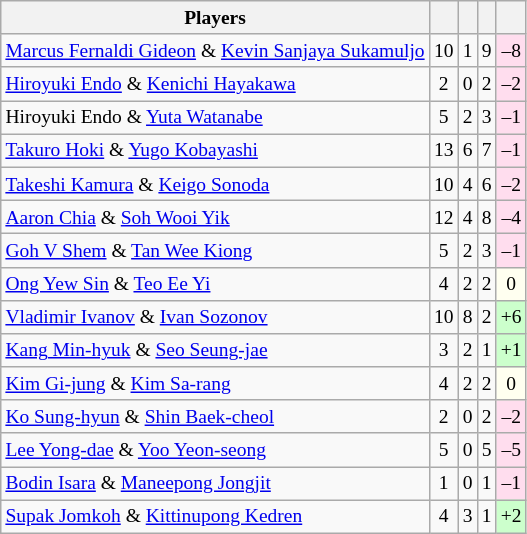<table class=wikitable style="text-align:center; font-size:small">
<tr>
<th>Players</th>
<th></th>
<th></th>
<th></th>
<th></th>
</tr>
<tr>
<td align="left"> <a href='#'>Marcus Fernaldi Gideon</a> & <a href='#'>Kevin Sanjaya Sukamuljo</a></td>
<td>10</td>
<td>1</td>
<td>9</td>
<td bgcolor="#ffddee">–8</td>
</tr>
<tr>
<td align="left"> <a href='#'>Hiroyuki Endo</a> & <a href='#'>Kenichi Hayakawa</a></td>
<td>2</td>
<td>0</td>
<td>2</td>
<td bgcolor="#ffddee">–2</td>
</tr>
<tr>
<td align="left"> Hiroyuki Endo & <a href='#'>Yuta Watanabe</a></td>
<td>5</td>
<td>2</td>
<td>3</td>
<td bgcolor="#ffddee">–1</td>
</tr>
<tr>
<td align="left"> <a href='#'>Takuro Hoki</a> & <a href='#'>Yugo Kobayashi</a></td>
<td>13</td>
<td>6</td>
<td>7</td>
<td bgcolor="#ffddee">–1</td>
</tr>
<tr>
<td align="left"> <a href='#'>Takeshi Kamura</a> & <a href='#'>Keigo Sonoda</a></td>
<td>10</td>
<td>4</td>
<td>6</td>
<td bgcolor="#ffddee">–2</td>
</tr>
<tr>
<td align="left"> <a href='#'>Aaron Chia</a> & <a href='#'>Soh Wooi Yik</a></td>
<td>12</td>
<td>4</td>
<td>8</td>
<td bgcolor="#ffddee">–4</td>
</tr>
<tr>
<td align="left"> <a href='#'>Goh V Shem</a> & <a href='#'>Tan Wee Kiong</a></td>
<td>5</td>
<td>2</td>
<td>3</td>
<td bgcolor="#ffddee">–1</td>
</tr>
<tr>
<td align="left"> <a href='#'>Ong Yew Sin</a> & <a href='#'>Teo Ee Yi</a></td>
<td>4</td>
<td>2</td>
<td>2</td>
<td bgcolor="#fffff0">0</td>
</tr>
<tr>
<td align="left"> <a href='#'>Vladimir Ivanov</a> & <a href='#'>Ivan Sozonov</a></td>
<td>10</td>
<td>8</td>
<td>2</td>
<td bgcolor="#ccffcc">+6</td>
</tr>
<tr>
<td align="left"> <a href='#'>Kang Min-hyuk</a> & <a href='#'>Seo Seung-jae</a></td>
<td>3</td>
<td>2</td>
<td>1</td>
<td bgcolor="#ccffcc">+1</td>
</tr>
<tr>
<td align="left"> <a href='#'>Kim Gi-jung</a> & <a href='#'>Kim Sa-rang</a></td>
<td>4</td>
<td>2</td>
<td>2</td>
<td bgcolor="#fffff0">0</td>
</tr>
<tr>
<td align="left"> <a href='#'>Ko Sung-hyun</a> & <a href='#'>Shin Baek-cheol</a></td>
<td>2</td>
<td>0</td>
<td>2</td>
<td bgcolor="#ffddee">–2</td>
</tr>
<tr>
<td align="left"> <a href='#'>Lee Yong-dae</a> & <a href='#'>Yoo Yeon-seong</a></td>
<td>5</td>
<td>0</td>
<td>5</td>
<td bgcolor="#ffddee">–5</td>
</tr>
<tr>
<td align="left"> <a href='#'>Bodin Isara</a> & <a href='#'>Maneepong Jongjit</a></td>
<td>1</td>
<td>0</td>
<td>1</td>
<td bgcolor="#ffddee">–1</td>
</tr>
<tr>
<td align="left"> <a href='#'>Supak Jomkoh</a> & <a href='#'>Kittinupong Kedren</a></td>
<td>4</td>
<td>3</td>
<td>1</td>
<td bgcolor="#ccffcc">+2</td>
</tr>
</table>
